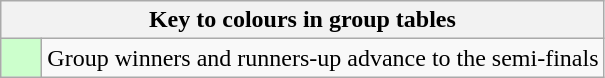<table class="wikitable" style="text-align: center;">
<tr>
<th colspan=2>Key to colours in group tables</th>
</tr>
<tr>
<td bgcolor=#ccffcc style="width: 20px;"></td>
<td align=left>Group winners and runners-up advance to the semi-finals</td>
</tr>
</table>
